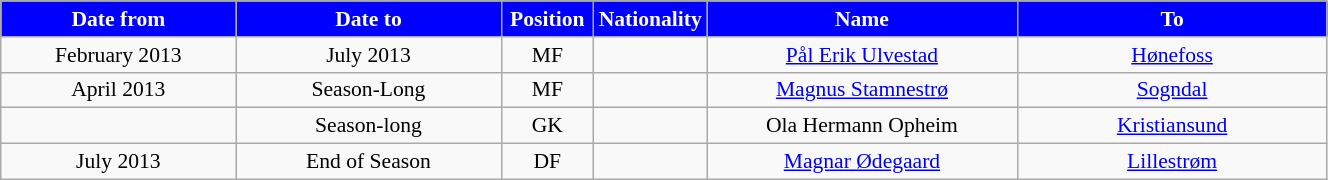<table class="wikitable"  style="text-align:center; font-size:90%; ">
<tr>
<th style="background:#00f; color:white; width:150px;">Date from</th>
<th style="background:#00f; color:white; width:170px;">Date to</th>
<th style="background:#00f; color:white; width:55px;">Position</th>
<th style="background:#00f; color:white; width:55px;">Nationality</th>
<th style="background:#00f; color:white; width:200px;">Name</th>
<th style="background:#00f; color:white; width:200px;">To</th>
</tr>
<tr>
<td>February 2013</td>
<td>July 2013</td>
<td>MF</td>
<td></td>
<td><a href='#'>Pål Erik Ulvestad</a></td>
<td><a href='#'>Hønefoss</a></td>
</tr>
<tr>
<td>April 2013</td>
<td>Season-Long</td>
<td>MF</td>
<td></td>
<td><a href='#'>Magnus Stamnestrø</a></td>
<td><a href='#'>Sogndal</a></td>
</tr>
<tr>
<td></td>
<td>Season-long</td>
<td>GK</td>
<td></td>
<td>Ola Hermann Opheim</td>
<td><a href='#'>Kristiansund</a></td>
</tr>
<tr>
<td>July 2013</td>
<td>End of Season</td>
<td>DF</td>
<td></td>
<td><a href='#'>Magnar Ødegaard</a></td>
<td><a href='#'>Lillestrøm</a></td>
</tr>
</table>
